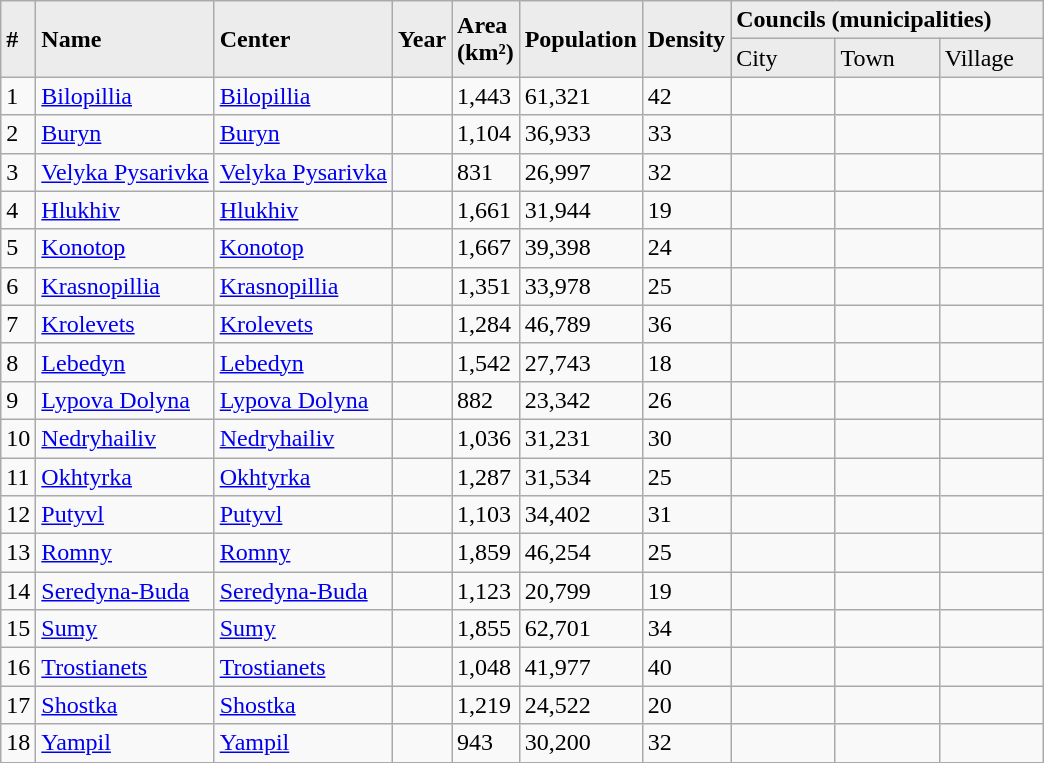<table class="wikitable">
<tr bgcolor="#ECECEC">
<td rowspan=2><strong>#</strong></td>
<td rowspan=2><strong>Name</strong></td>
<td rowspan=2><strong>Center</strong></td>
<td rowspan=2><strong>Year</strong></td>
<td rowspan=2><strong>Area<br>(km²)</strong></td>
<td rowspan=2><strong>Population</strong></td>
<td rowspan=2><strong>Density</strong></td>
<td colspan=3><strong>Councils (municipalities)</strong></td>
</tr>
<tr bgcolor="#ECECEC">
<td width=10%>City</td>
<td width=10%>Town</td>
<td width=10%>Village</td>
</tr>
<tr>
<td>1</td>
<td><a href='#'>Bilopillia</a></td>
<td><a href='#'>Bilopillia</a></td>
<td></td>
<td>1,443</td>
<td>61,321</td>
<td>42</td>
<td></td>
<td></td>
<td></td>
</tr>
<tr>
<td>2</td>
<td><a href='#'>Buryn</a></td>
<td><a href='#'>Buryn</a></td>
<td></td>
<td>1,104</td>
<td>36,933</td>
<td>33</td>
<td></td>
<td></td>
<td></td>
</tr>
<tr>
<td>3</td>
<td><a href='#'>Velyka Pysarivka</a></td>
<td><a href='#'>Velyka Pysarivka</a></td>
<td></td>
<td>831</td>
<td>26,997</td>
<td>32</td>
<td></td>
<td></td>
<td></td>
</tr>
<tr>
<td>4</td>
<td><a href='#'>Hlukhiv</a></td>
<td><a href='#'>Hlukhiv</a></td>
<td></td>
<td>1,661</td>
<td>31,944</td>
<td>19</td>
<td></td>
<td></td>
<td></td>
</tr>
<tr>
<td>5</td>
<td><a href='#'>Konotop</a></td>
<td><a href='#'>Konotop</a></td>
<td></td>
<td>1,667</td>
<td>39,398</td>
<td>24</td>
<td></td>
<td></td>
<td></td>
</tr>
<tr>
<td>6</td>
<td><a href='#'>Krasnopillia</a></td>
<td><a href='#'>Krasnopillia</a></td>
<td></td>
<td>1,351</td>
<td>33,978</td>
<td>25</td>
<td></td>
<td></td>
<td></td>
</tr>
<tr>
<td>7</td>
<td><a href='#'>Krolevets</a></td>
<td><a href='#'>Krolevets</a></td>
<td></td>
<td>1,284</td>
<td>46,789</td>
<td>36</td>
<td></td>
<td></td>
<td></td>
</tr>
<tr>
<td>8</td>
<td><a href='#'>Lebedyn</a></td>
<td><a href='#'>Lebedyn</a></td>
<td></td>
<td>1,542</td>
<td>27,743</td>
<td>18</td>
<td></td>
<td></td>
<td></td>
</tr>
<tr>
<td>9</td>
<td><a href='#'>Lypova Dolyna</a></td>
<td><a href='#'>Lypova Dolyna</a></td>
<td></td>
<td>882</td>
<td>23,342</td>
<td>26</td>
<td></td>
<td></td>
<td></td>
</tr>
<tr>
<td>10</td>
<td><a href='#'>Nedryhailiv</a></td>
<td><a href='#'>Nedryhailiv</a></td>
<td></td>
<td>1,036</td>
<td>31,231</td>
<td>30</td>
<td></td>
<td></td>
<td></td>
</tr>
<tr>
<td>11</td>
<td><a href='#'>Okhtyrka</a></td>
<td><a href='#'>Okhtyrka</a></td>
<td></td>
<td>1,287</td>
<td>31,534</td>
<td>25</td>
<td></td>
<td></td>
<td></td>
</tr>
<tr>
<td>12</td>
<td><a href='#'>Putyvl</a></td>
<td><a href='#'>Putyvl</a></td>
<td></td>
<td>1,103</td>
<td>34,402</td>
<td>31</td>
<td></td>
<td></td>
<td></td>
</tr>
<tr>
<td>13</td>
<td><a href='#'>Romny</a></td>
<td><a href='#'>Romny</a></td>
<td></td>
<td>1,859</td>
<td>46,254</td>
<td>25</td>
<td></td>
<td></td>
<td></td>
</tr>
<tr>
<td>14</td>
<td><a href='#'>Seredyna-Buda</a></td>
<td><a href='#'>Seredyna-Buda</a></td>
<td></td>
<td>1,123</td>
<td>20,799</td>
<td>19</td>
<td></td>
<td></td>
<td></td>
</tr>
<tr>
<td>15</td>
<td><a href='#'>Sumy</a></td>
<td><a href='#'>Sumy</a></td>
<td></td>
<td>1,855</td>
<td>62,701</td>
<td>34</td>
<td></td>
<td></td>
<td></td>
</tr>
<tr>
<td>16</td>
<td><a href='#'>Trostianets</a></td>
<td><a href='#'>Trostianets</a></td>
<td></td>
<td>1,048</td>
<td>41,977</td>
<td>40</td>
<td></td>
<td></td>
<td></td>
</tr>
<tr>
<td>17</td>
<td><a href='#'>Shostka</a></td>
<td><a href='#'>Shostka</a></td>
<td></td>
<td>1,219</td>
<td>24,522</td>
<td>20</td>
<td></td>
<td></td>
<td></td>
</tr>
<tr>
<td>18</td>
<td><a href='#'>Yampil</a></td>
<td><a href='#'>Yampil</a></td>
<td></td>
<td>943</td>
<td>30,200</td>
<td>32</td>
<td></td>
<td></td>
<td></td>
</tr>
</table>
